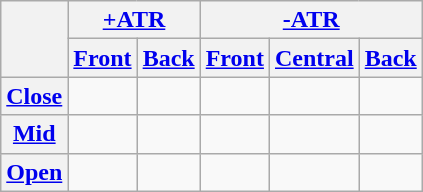<table class="wikitable" style="text-align:center;">
<tr>
<th rowspan="2"></th>
<th colspan="2"><a href='#'>+ATR</a></th>
<th colspan="3"><a href='#'>-ATR</a></th>
</tr>
<tr>
<th><a href='#'>Front</a></th>
<th><a href='#'>Back</a></th>
<th><a href='#'>Front</a></th>
<th><a href='#'>Central</a></th>
<th><a href='#'>Back</a></th>
</tr>
<tr>
<th><a href='#'>Close</a></th>
<td></td>
<td></td>
<td></td>
<td></td>
<td></td>
</tr>
<tr>
<th><a href='#'>Mid</a></th>
<td></td>
<td></td>
<td></td>
<td></td>
<td></td>
</tr>
<tr>
<th><a href='#'>Open</a></th>
<td></td>
<td></td>
<td></td>
<td></td>
<td></td>
</tr>
</table>
